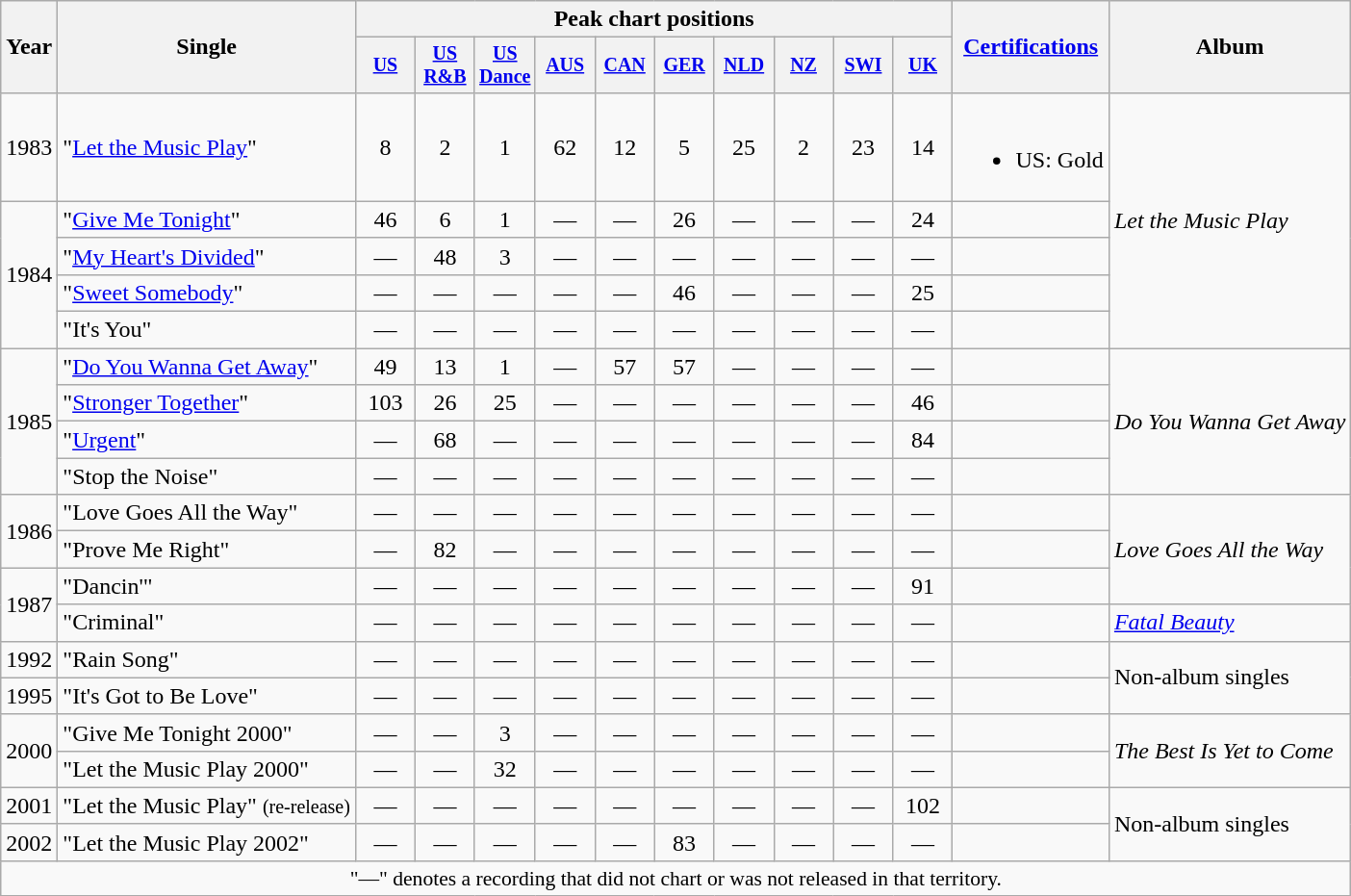<table class="wikitable" style="text-align:center;">
<tr>
<th rowspan="2">Year</th>
<th rowspan="2">Single</th>
<th colspan="10">Peak chart positions</th>
<th rowspan="2"><a href='#'>Certifications</a></th>
<th rowspan="2">Album</th>
</tr>
<tr style="font-size:smaller;">
<th style="width:35px;"><a href='#'>US</a><br></th>
<th style="width:35px;"><a href='#'>US<br>R&B</a><br></th>
<th style="width:35px;"><a href='#'>US<br>Dance</a><br></th>
<th style="width:35px;"><a href='#'>AUS</a><br></th>
<th style="width:35px;"><a href='#'>CAN</a><br></th>
<th style="width:35px;"><a href='#'>GER</a><br></th>
<th style="width:35px;"><a href='#'>NLD</a><br></th>
<th style="width:35px;"><a href='#'>NZ</a><br></th>
<th style="width:35px;"><a href='#'>SWI</a><br></th>
<th style="width:35px;"><a href='#'>UK</a><br></th>
</tr>
<tr>
<td>1983</td>
<td style="text-align:left;">"<a href='#'>Let the Music Play</a>"</td>
<td>8</td>
<td>2</td>
<td>1</td>
<td>62</td>
<td>12</td>
<td>5</td>
<td>25</td>
<td>2</td>
<td>23</td>
<td>14</td>
<td style="text-align:left;"><br><ul><li>US: Gold</li></ul></td>
<td style="text-align:left;" rowspan="5"><em>Let the Music Play</em></td>
</tr>
<tr>
<td rowspan="4">1984</td>
<td style="text-align:left;">"<a href='#'>Give Me Tonight</a>"</td>
<td>46</td>
<td>6</td>
<td>1</td>
<td>—</td>
<td>—</td>
<td>26</td>
<td>—</td>
<td>—</td>
<td>—</td>
<td>24</td>
<td style="text-align:left;"></td>
</tr>
<tr>
<td style="text-align:left;">"<a href='#'>My Heart's Divided</a>"</td>
<td>—</td>
<td>48</td>
<td>3</td>
<td>—</td>
<td>—</td>
<td>—</td>
<td>—</td>
<td>—</td>
<td>—</td>
<td>—</td>
<td style="text-align:left;"></td>
</tr>
<tr>
<td style="text-align:left;">"<a href='#'>Sweet Somebody</a>"</td>
<td>—</td>
<td>—</td>
<td>—</td>
<td>—</td>
<td>—</td>
<td>46</td>
<td>—</td>
<td>—</td>
<td>—</td>
<td>25</td>
<td style="text-align:left;"></td>
</tr>
<tr>
<td style="text-align:left;">"It's You"</td>
<td>—</td>
<td>—</td>
<td>—</td>
<td>—</td>
<td>—</td>
<td>—</td>
<td>—</td>
<td>—</td>
<td>—</td>
<td>—</td>
<td style="text-align:left;"></td>
</tr>
<tr>
<td rowspan="4">1985</td>
<td style="text-align:left;">"<a href='#'>Do You Wanna Get Away</a>"</td>
<td>49</td>
<td>13</td>
<td>1</td>
<td>—</td>
<td>57</td>
<td>57</td>
<td>—</td>
<td>—</td>
<td>—</td>
<td>—</td>
<td style="text-align:left;"></td>
<td style="text-align:left;" rowspan="4"><em>Do You Wanna Get Away</em></td>
</tr>
<tr>
<td style="text-align:left;">"<a href='#'>Stronger Together</a>"</td>
<td>103</td>
<td>26</td>
<td>25</td>
<td>—</td>
<td>—</td>
<td>—</td>
<td>—</td>
<td>—</td>
<td>—</td>
<td>46</td>
<td style="text-align:left;"></td>
</tr>
<tr>
<td style="text-align:left;">"<a href='#'>Urgent</a>"</td>
<td>—</td>
<td>68</td>
<td>—</td>
<td>—</td>
<td>—</td>
<td>—</td>
<td>—</td>
<td>—</td>
<td>—</td>
<td>84</td>
<td style="text-align:left;"></td>
</tr>
<tr>
<td style="text-align:left;">"Stop the Noise"</td>
<td>—</td>
<td>—</td>
<td>—</td>
<td>—</td>
<td>—</td>
<td>—</td>
<td>—</td>
<td>—</td>
<td>—</td>
<td>—</td>
<td style="text-align:left;"></td>
</tr>
<tr>
<td rowspan="2">1986</td>
<td style="text-align:left;">"Love Goes All the Way"</td>
<td>—</td>
<td>—</td>
<td>—</td>
<td>—</td>
<td>—</td>
<td>—</td>
<td>—</td>
<td>—</td>
<td>—</td>
<td>—</td>
<td style="text-align:left;"></td>
<td style="text-align:left;" rowspan="3"><em>Love Goes All the Way</em></td>
</tr>
<tr>
<td style="text-align:left;">"Prove Me Right"</td>
<td>—</td>
<td>82</td>
<td>—</td>
<td>—</td>
<td>—</td>
<td>—</td>
<td>—</td>
<td>—</td>
<td>—</td>
<td>—</td>
<td style="text-align:left;"></td>
</tr>
<tr>
<td rowspan="2">1987</td>
<td style="text-align:left;">"Dancin'"</td>
<td>—</td>
<td>—</td>
<td>—</td>
<td>—</td>
<td>—</td>
<td>—</td>
<td>—</td>
<td>—</td>
<td>—</td>
<td>91</td>
<td style="text-align:left;"></td>
</tr>
<tr>
<td style="text-align:left;">"Criminal"</td>
<td>—</td>
<td>—</td>
<td>—</td>
<td>—</td>
<td>—</td>
<td>—</td>
<td>—</td>
<td>—</td>
<td>—</td>
<td>—</td>
<td style="text-align:left;"></td>
<td style="text-align:left;"><em><a href='#'>Fatal Beauty</a></em></td>
</tr>
<tr>
<td>1992</td>
<td style="text-align:left;">"Rain Song"</td>
<td>—</td>
<td>—</td>
<td>—</td>
<td>—</td>
<td>—</td>
<td>—</td>
<td>—</td>
<td>—</td>
<td>—</td>
<td>—</td>
<td style="text-align:left;"></td>
<td style="text-align:left;" rowspan="2">Non-album singles</td>
</tr>
<tr>
<td>1995</td>
<td style="text-align:left;">"It's Got to Be Love"</td>
<td>—</td>
<td>—</td>
<td>—</td>
<td>—</td>
<td>—</td>
<td>—</td>
<td>—</td>
<td>—</td>
<td>—</td>
<td>—</td>
<td style="text-align:left;"></td>
</tr>
<tr>
<td rowspan="2">2000</td>
<td style="text-align:left;">"Give Me Tonight 2000"</td>
<td>—</td>
<td>—</td>
<td>3</td>
<td>—</td>
<td>—</td>
<td>—</td>
<td>—</td>
<td>—</td>
<td>—</td>
<td>—</td>
<td style="text-align:left;"></td>
<td style="text-align:left;" rowspan="2"><em>The Best Is Yet to Come</em></td>
</tr>
<tr>
<td style="text-align:left;">"Let the Music Play 2000"</td>
<td>—</td>
<td>—</td>
<td>32</td>
<td>—</td>
<td>—</td>
<td>—</td>
<td>—</td>
<td>—</td>
<td>—</td>
<td>—</td>
<td style="text-align:left;"></td>
</tr>
<tr>
<td>2001</td>
<td style="text-align:left;">"Let the Music Play" <small>(re-release)</small></td>
<td>—</td>
<td>—</td>
<td>—</td>
<td>—</td>
<td>—</td>
<td>—</td>
<td>—</td>
<td>—</td>
<td>—</td>
<td>102</td>
<td style="text-align:left;"></td>
<td style="text-align:left;" rowspan="2">Non-album singles</td>
</tr>
<tr>
<td>2002</td>
<td style="text-align:left;">"Let the Music Play 2002"</td>
<td>—</td>
<td>—</td>
<td>—</td>
<td>—</td>
<td>—</td>
<td>83</td>
<td>—</td>
<td>—</td>
<td>—</td>
<td>—</td>
<td style="text-align:left;"></td>
</tr>
<tr>
<td colspan="15" style="font-size:90%">"—" denotes a recording that did not chart or was not released in that territory.</td>
</tr>
</table>
